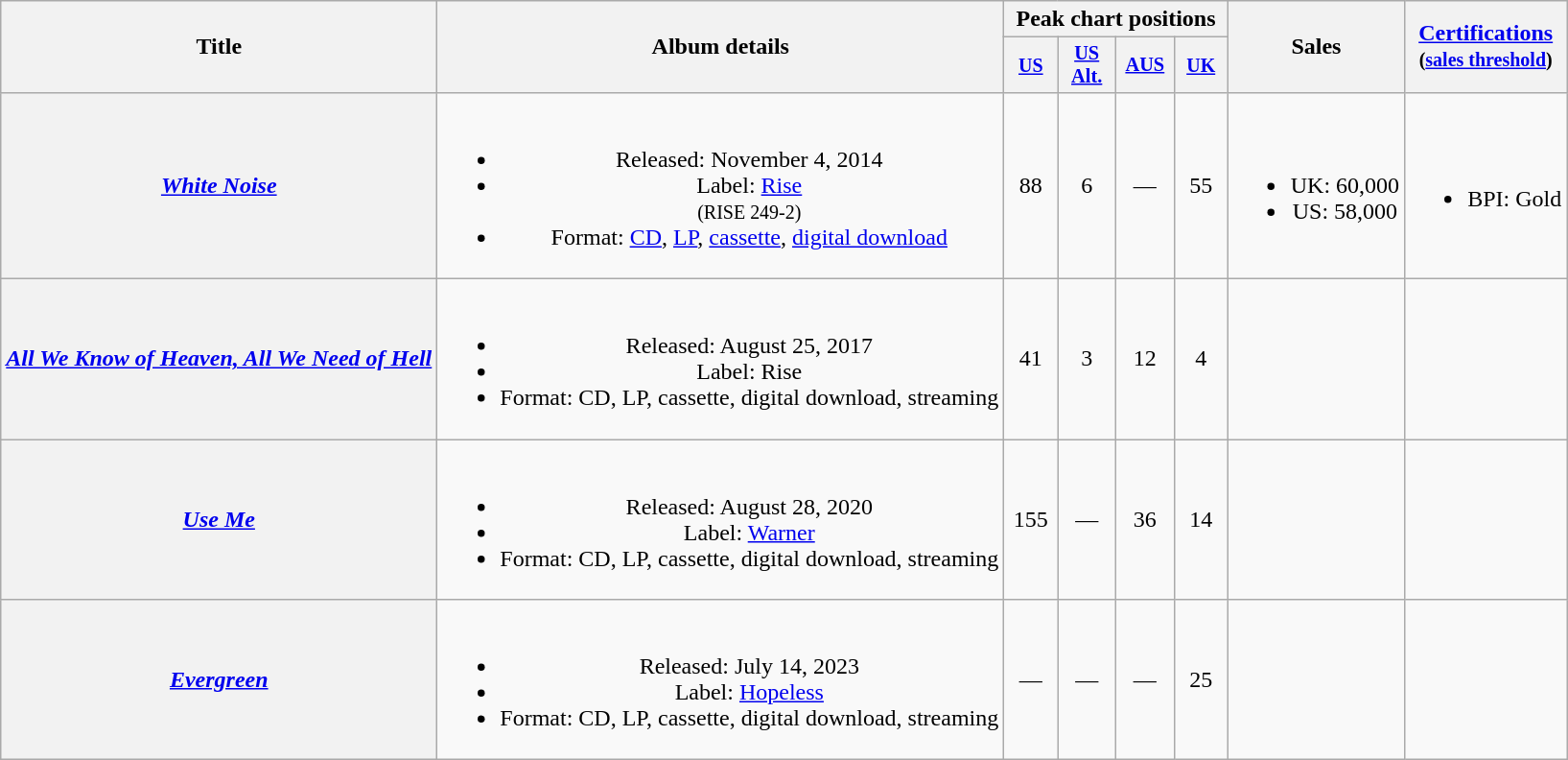<table class="wikitable plainrowheaders" style="text-align:center;">
<tr>
<th scope="col" rowspan="2">Title</th>
<th scope="col" rowspan="2">Album details</th>
<th scope="col" colspan="4">Peak chart positions</th>
<th scope="col" rowspan="2">Sales</th>
<th rowspan="2"><a href='#'>Certifications</a><br><small>(<a href='#'>sales threshold</a>)</small></th>
</tr>
<tr>
<th style="width:30px;"><small><a href='#'>US</a></small><br></th>
<th scope="col" style="width:2.5em;font-size:85%;"><a href='#'>US<br>Alt.</a><br></th>
<th scope="col" style="width:2.5em;font-size:85%;"><a href='#'>AUS</a><br></th>
<th style="width:30px;"><small><a href='#'>UK</a></small><br></th>
</tr>
<tr>
<th scope="row"><em><a href='#'>White Noise</a></em></th>
<td><br><ul><li>Released: November 4, 2014</li><li>Label: <a href='#'>Rise</a><br><small>(RISE 249-2)</small></li><li>Format: <a href='#'>CD</a>, <a href='#'>LP</a>, <a href='#'>cassette</a>, <a href='#'>digital download</a></li></ul></td>
<td>88</td>
<td>6</td>
<td>—</td>
<td>55</td>
<td><br><ul><li>UK: 60,000</li><li>US: 58,000</li></ul></td>
<td><br><ul><li>BPI: Gold</li></ul></td>
</tr>
<tr>
<th scope="row"><em><a href='#'>All We Know of Heaven, All We Need of Hell</a></em></th>
<td><br><ul><li>Released: August 25, 2017</li><li>Label: Rise</li><li>Format: CD, LP, cassette, digital download, streaming</li></ul></td>
<td>41</td>
<td>3</td>
<td>12</td>
<td>4</td>
<td></td>
<td></td>
</tr>
<tr>
<th scope="row"><em><a href='#'>Use Me</a></em></th>
<td><br><ul><li>Released: August 28, 2020</li><li>Label: <a href='#'>Warner</a></li><li>Format: CD, LP, cassette, digital download, streaming</li></ul></td>
<td>155</td>
<td>—</td>
<td>36</td>
<td>14</td>
<td></td>
<td></td>
</tr>
<tr>
<th scope="row"><em><a href='#'>Evergreen</a></em></th>
<td><br><ul><li>Released: July 14, 2023</li><li>Label: <a href='#'>Hopeless</a></li><li>Format: CD, LP, cassette, digital download, streaming</li></ul></td>
<td>—</td>
<td>—</td>
<td>—</td>
<td>25</td>
<td></td>
<td></td>
</tr>
</table>
